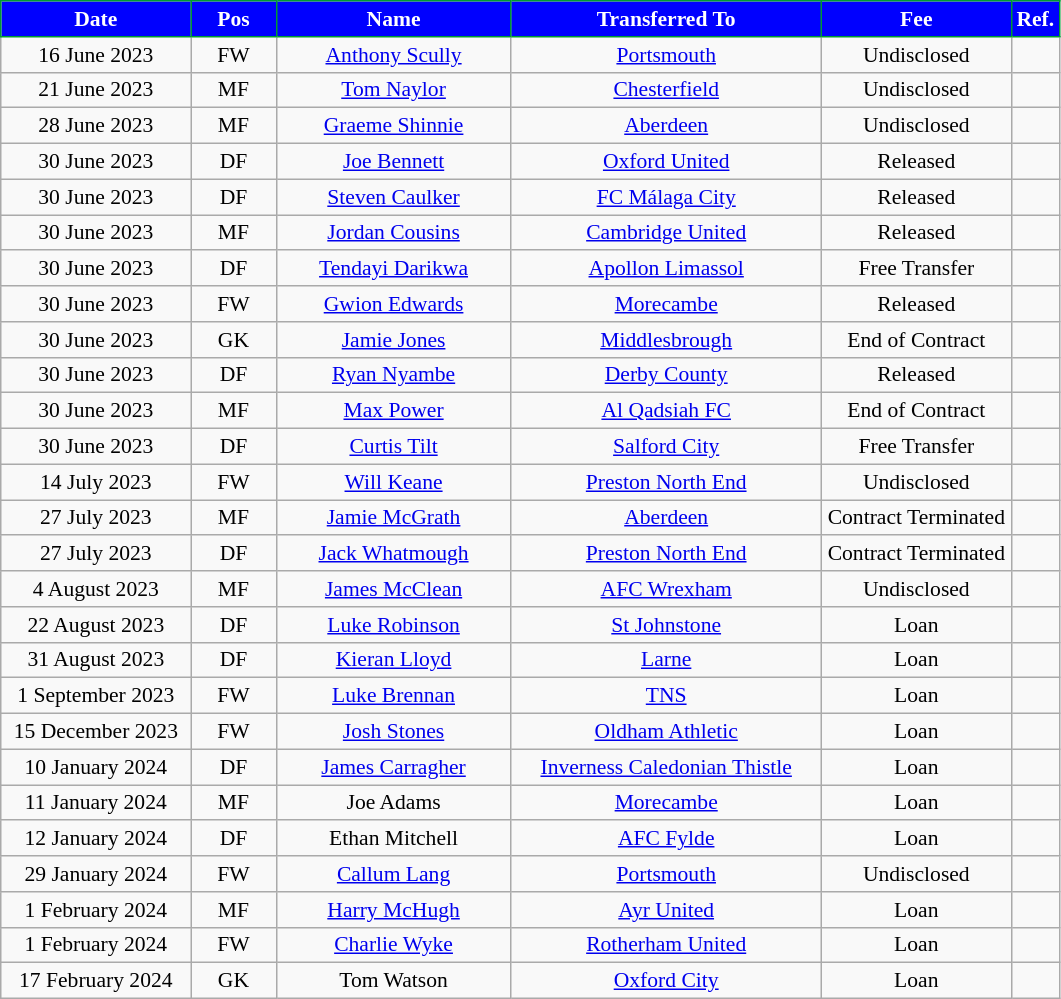<table class="wikitable"  style="text-align:center; font-size:90%; ">
<tr>
<th style="background:#00f; color:#fff; border:1px solid #093; width:120px;">Date</th>
<th style="background:#00f; color:#fff; border:1px solid #093; width:50px;">Pos</th>
<th style="background:#00f; color:#fff; border:1px solid #093; width:150px;">Name</th>
<th style="background:#00f; color:#fff; border:1px solid #093; width:200px;">Transferred To</th>
<th style="background:#00f; color:#fff; border:1px solid #093; width:120px;">Fee</th>
<th style="background:#00f; color:#fff; border:1px solid #093; width:25px;">Ref.</th>
</tr>
<tr>
<td>16 June 2023</td>
<td>FW</td>
<td> <a href='#'>Anthony Scully</a></td>
<td> <a href='#'>Portsmouth</a></td>
<td>Undisclosed</td>
<td></td>
</tr>
<tr>
<td>21 June 2023</td>
<td>MF</td>
<td> <a href='#'>Tom Naylor</a></td>
<td> <a href='#'>Chesterfield</a></td>
<td>Undisclosed</td>
<td></td>
</tr>
<tr>
<td>28 June 2023</td>
<td>MF</td>
<td> <a href='#'>Graeme Shinnie</a></td>
<td> <a href='#'>Aberdeen</a></td>
<td>Undisclosed</td>
<td></td>
</tr>
<tr>
<td>30 June 2023</td>
<td>DF</td>
<td> <a href='#'>Joe Bennett</a></td>
<td> <a href='#'>Oxford United</a></td>
<td>Released</td>
<td></td>
</tr>
<tr>
<td>30 June 2023</td>
<td>DF</td>
<td> <a href='#'>Steven Caulker</a></td>
<td> <a href='#'>FC Málaga City</a></td>
<td>Released</td>
<td><br></td>
</tr>
<tr>
<td>30 June 2023</td>
<td>MF</td>
<td> <a href='#'>Jordan Cousins</a></td>
<td> <a href='#'>Cambridge United</a></td>
<td>Released</td>
<td></td>
</tr>
<tr>
<td>30 June 2023</td>
<td>DF</td>
<td> <a href='#'>Tendayi Darikwa</a></td>
<td> <a href='#'>Apollon Limassol</a></td>
<td>Free Transfer</td>
<td></td>
</tr>
<tr>
<td>30 June 2023</td>
<td>FW</td>
<td> <a href='#'>Gwion Edwards</a></td>
<td> <a href='#'>Morecambe</a></td>
<td>Released</td>
<td></td>
</tr>
<tr>
<td>30 June 2023</td>
<td>GK</td>
<td> <a href='#'>Jamie Jones</a></td>
<td> <a href='#'>Middlesbrough</a></td>
<td>End of Contract</td>
<td></td>
</tr>
<tr>
<td>30 June 2023</td>
<td>DF</td>
<td> <a href='#'>Ryan Nyambe</a></td>
<td> <a href='#'>Derby County</a></td>
<td>Released</td>
<td><br></td>
</tr>
<tr>
<td>30 June 2023</td>
<td>MF</td>
<td> <a href='#'>Max Power</a></td>
<td> <a href='#'>Al Qadsiah FC</a></td>
<td>End of Contract</td>
<td></td>
</tr>
<tr>
<td>30 June 2023</td>
<td>DF</td>
<td> <a href='#'>Curtis Tilt</a></td>
<td> <a href='#'>Salford City</a></td>
<td>Free Transfer</td>
<td></td>
</tr>
<tr>
<td>14 July 2023</td>
<td>FW</td>
<td> <a href='#'>Will Keane</a></td>
<td> <a href='#'>Preston North End</a></td>
<td>Undisclosed</td>
<td></td>
</tr>
<tr>
<td>27 July 2023</td>
<td>MF</td>
<td> <a href='#'>Jamie McGrath</a></td>
<td> <a href='#'>Aberdeen</a></td>
<td>Contract Terminated</td>
<td></td>
</tr>
<tr>
<td>27 July 2023</td>
<td>DF</td>
<td> <a href='#'>Jack Whatmough</a></td>
<td> <a href='#'>Preston North End</a></td>
<td>Contract Terminated</td>
<td></td>
</tr>
<tr>
<td>4 August 2023</td>
<td>MF</td>
<td> <a href='#'>James McClean</a></td>
<td> <a href='#'>AFC Wrexham</a></td>
<td>Undisclosed</td>
<td></td>
</tr>
<tr>
<td>22 August 2023</td>
<td>DF</td>
<td> <a href='#'>Luke Robinson</a></td>
<td> <a href='#'>St Johnstone</a></td>
<td>Loan</td>
<td></td>
</tr>
<tr>
<td>31 August 2023</td>
<td>DF</td>
<td> <a href='#'>Kieran Lloyd</a></td>
<td> <a href='#'>Larne</a></td>
<td>Loan</td>
<td></td>
</tr>
<tr>
<td>1 September 2023</td>
<td>FW</td>
<td> <a href='#'>Luke Brennan</a></td>
<td> <a href='#'>TNS</a></td>
<td>Loan</td>
<td></td>
</tr>
<tr>
<td>15 December 2023</td>
<td>FW</td>
<td> <a href='#'>Josh Stones</a></td>
<td> <a href='#'>Oldham Athletic</a></td>
<td>Loan</td>
<td></td>
</tr>
<tr>
<td>10 January 2024</td>
<td>DF</td>
<td> <a href='#'>James Carragher</a></td>
<td> <a href='#'>Inverness Caledonian Thistle</a></td>
<td>Loan</td>
<td></td>
</tr>
<tr>
<td>11 January 2024</td>
<td>MF</td>
<td> Joe Adams</td>
<td> <a href='#'>Morecambe</a></td>
<td>Loan</td>
<td></td>
</tr>
<tr>
<td>12 January 2024</td>
<td>DF</td>
<td> Ethan Mitchell</td>
<td> <a href='#'>AFC Fylde</a></td>
<td>Loan</td>
<td></td>
</tr>
<tr>
<td>29 January 2024</td>
<td>FW</td>
<td> <a href='#'>Callum Lang</a></td>
<td> <a href='#'>Portsmouth</a></td>
<td>Undisclosed</td>
<td></td>
</tr>
<tr>
<td>1 February 2024</td>
<td>MF</td>
<td> <a href='#'>Harry McHugh</a></td>
<td> <a href='#'>Ayr United</a></td>
<td>Loan</td>
<td></td>
</tr>
<tr>
<td>1 February 2024</td>
<td>FW</td>
<td> <a href='#'>Charlie Wyke</a></td>
<td> <a href='#'>Rotherham United</a></td>
<td>Loan</td>
<td></td>
</tr>
<tr>
<td>17 February 2024</td>
<td>GK</td>
<td> Tom Watson</td>
<td> <a href='#'>Oxford City</a></td>
<td>Loan</td>
<td></td>
</tr>
</table>
